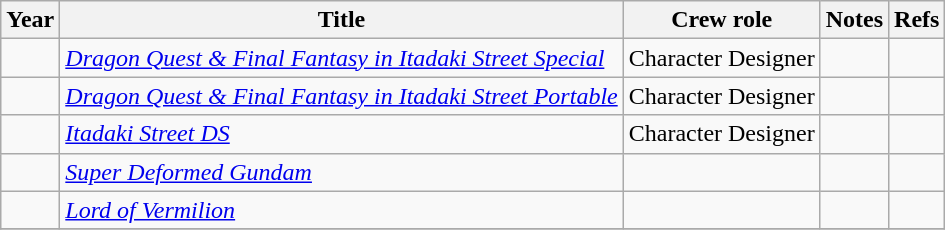<table class="wikitable sortable">
<tr>
<th>Year</th>
<th>Title</th>
<th>Crew role</th>
<th>Notes</th>
<th>Refs</th>
</tr>
<tr>
<td></td>
<td><em><a href='#'>Dragon Quest & Final Fantasy in Itadaki Street Special</a></em></td>
<td>Character Designer</td>
<td></td>
<td></td>
</tr>
<tr>
<td></td>
<td><em><a href='#'>Dragon Quest & Final Fantasy in Itadaki Street Portable</a></em></td>
<td>Character Designer</td>
<td></td>
<td></td>
</tr>
<tr>
<td></td>
<td><em><a href='#'>Itadaki Street DS</a></em></td>
<td>Character Designer</td>
<td></td>
<td></td>
</tr>
<tr>
<td></td>
<td><em><a href='#'>Super Deformed Gundam</a></em></td>
<td></td>
<td></td>
<td></td>
</tr>
<tr>
<td></td>
<td><em><a href='#'>Lord of Vermilion</a></em></td>
<td></td>
<td></td>
<td></td>
</tr>
<tr>
</tr>
</table>
